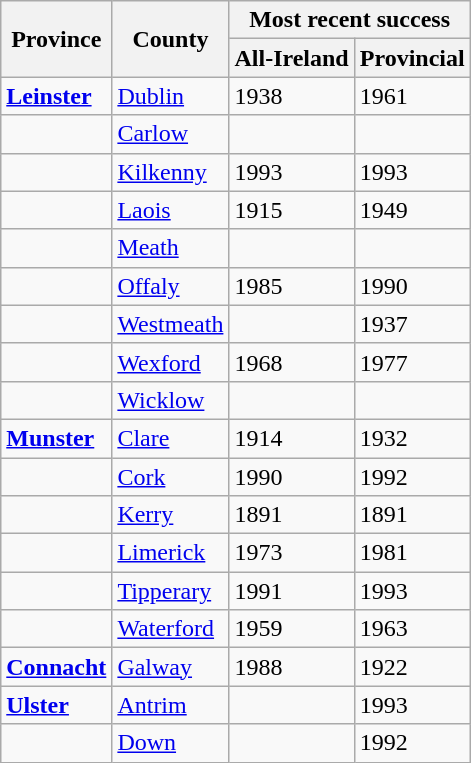<table class="wikitable">
<tr>
<th rowspan="2">Province</th>
<th rowspan="2">County</th>
<th colspan="3">Most recent success</th>
</tr>
<tr>
<th>All-Ireland</th>
<th>Provincial</th>
</tr>
<tr>
<td><strong><a href='#'>Leinster</a></strong></td>
<td><a href='#'>Dublin</a></td>
<td>1938</td>
<td>1961</td>
</tr>
<tr>
<td></td>
<td><a href='#'>Carlow</a></td>
<td></td>
<td></td>
</tr>
<tr>
<td></td>
<td><a href='#'>Kilkenny</a></td>
<td>1993</td>
<td>1993</td>
</tr>
<tr>
<td></td>
<td><a href='#'>Laois</a></td>
<td>1915</td>
<td>1949</td>
</tr>
<tr>
<td></td>
<td><a href='#'>Meath</a></td>
<td></td>
<td></td>
</tr>
<tr>
<td></td>
<td><a href='#'>Offaly</a></td>
<td>1985</td>
<td>1990</td>
</tr>
<tr>
<td></td>
<td><a href='#'>Westmeath</a></td>
<td></td>
<td>1937</td>
</tr>
<tr>
<td></td>
<td><a href='#'>Wexford</a></td>
<td>1968</td>
<td>1977</td>
</tr>
<tr>
<td></td>
<td><a href='#'>Wicklow</a></td>
<td></td>
<td></td>
</tr>
<tr>
<td><strong><a href='#'>Munster</a></strong></td>
<td><a href='#'>Clare</a></td>
<td>1914</td>
<td>1932</td>
</tr>
<tr>
<td></td>
<td><a href='#'>Cork</a></td>
<td>1990</td>
<td>1992</td>
</tr>
<tr>
<td></td>
<td><a href='#'>Kerry</a></td>
<td>1891</td>
<td>1891</td>
</tr>
<tr>
<td></td>
<td><a href='#'>Limerick</a></td>
<td>1973</td>
<td>1981</td>
</tr>
<tr>
<td></td>
<td><a href='#'>Tipperary</a></td>
<td>1991</td>
<td>1993</td>
</tr>
<tr>
<td></td>
<td><a href='#'>Waterford</a></td>
<td>1959</td>
<td>1963</td>
</tr>
<tr>
<td><strong><a href='#'>Connacht</a></strong></td>
<td><a href='#'>Galway</a></td>
<td>1988</td>
<td>1922</td>
</tr>
<tr>
<td><strong><a href='#'>Ulster</a></strong></td>
<td><a href='#'>Antrim</a></td>
<td></td>
<td>1993</td>
</tr>
<tr>
<td></td>
<td><a href='#'>Down</a></td>
<td></td>
<td>1992</td>
</tr>
</table>
